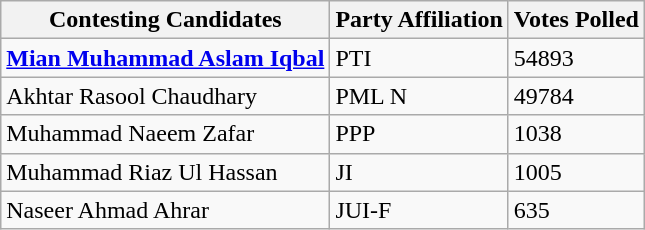<table class="wikitable sortable">
<tr>
<th>Contesting Candidates</th>
<th>Party Affiliation</th>
<th>Votes Polled</th>
</tr>
<tr>
<td><strong><a href='#'>Mian Muhammad Aslam Iqbal</a></strong></td>
<td>PTI</td>
<td>54893</td>
</tr>
<tr>
<td>Akhtar Rasool Chaudhary</td>
<td>PML N</td>
<td>49784</td>
</tr>
<tr>
<td>Muhammad Naeem Zafar</td>
<td>PPP</td>
<td>1038</td>
</tr>
<tr>
<td>Muhammad Riaz Ul Hassan</td>
<td>JI</td>
<td>1005</td>
</tr>
<tr>
<td>Naseer Ahmad Ahrar</td>
<td>JUI-F</td>
<td>635</td>
</tr>
</table>
